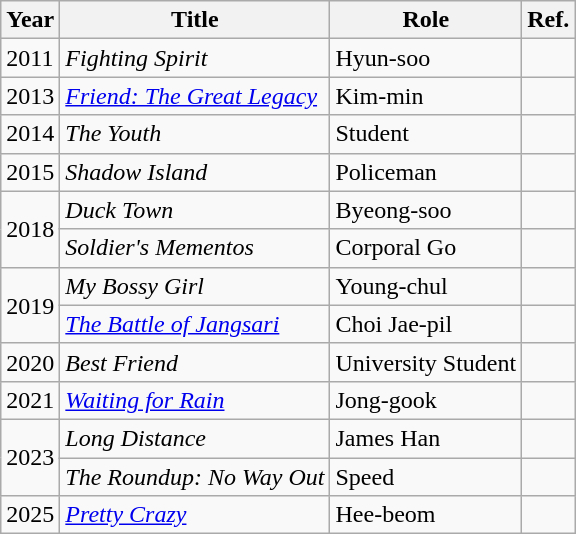<table class="wikitable">
<tr>
<th>Year</th>
<th>Title</th>
<th>Role</th>
<th>Ref.</th>
</tr>
<tr>
<td>2011</td>
<td><em>Fighting Spirit</em></td>
<td>Hyun-soo</td>
<td></td>
</tr>
<tr>
<td>2013</td>
<td><em><a href='#'>Friend: The Great Legacy</a></em></td>
<td>Kim-min</td>
<td></td>
</tr>
<tr>
<td>2014</td>
<td><em>The Youth</em></td>
<td>Student</td>
<td></td>
</tr>
<tr>
<td>2015</td>
<td><em>Shadow Island</em></td>
<td>Policeman</td>
<td></td>
</tr>
<tr>
<td rowspan="2">2018</td>
<td><em>Duck Town</em></td>
<td>Byeong-soo</td>
<td></td>
</tr>
<tr>
<td><em>Soldier's Mementos</em></td>
<td>Corporal Go</td>
<td></td>
</tr>
<tr>
<td rowspan="2">2019</td>
<td><em>My Bossy Girl</em></td>
<td>Young-chul</td>
<td></td>
</tr>
<tr>
<td><em><a href='#'>The Battle of Jangsari</a></em></td>
<td>Choi Jae-pil</td>
<td></td>
</tr>
<tr>
<td>2020</td>
<td><em>Best Friend</em></td>
<td>University Student</td>
<td></td>
</tr>
<tr>
<td>2021</td>
<td><em><a href='#'>Waiting for Rain</a></em></td>
<td>Jong-gook</td>
<td></td>
</tr>
<tr>
<td rowspan="2">2023</td>
<td><em>Long Distance</em></td>
<td>James Han</td>
<td></td>
</tr>
<tr>
<td><em>The Roundup: No Way Out</em></td>
<td>Speed</td>
<td></td>
</tr>
<tr>
<td>2025</td>
<td><em><a href='#'>Pretty Crazy</a></em></td>
<td>Hee-beom</td>
<td></td>
</tr>
</table>
